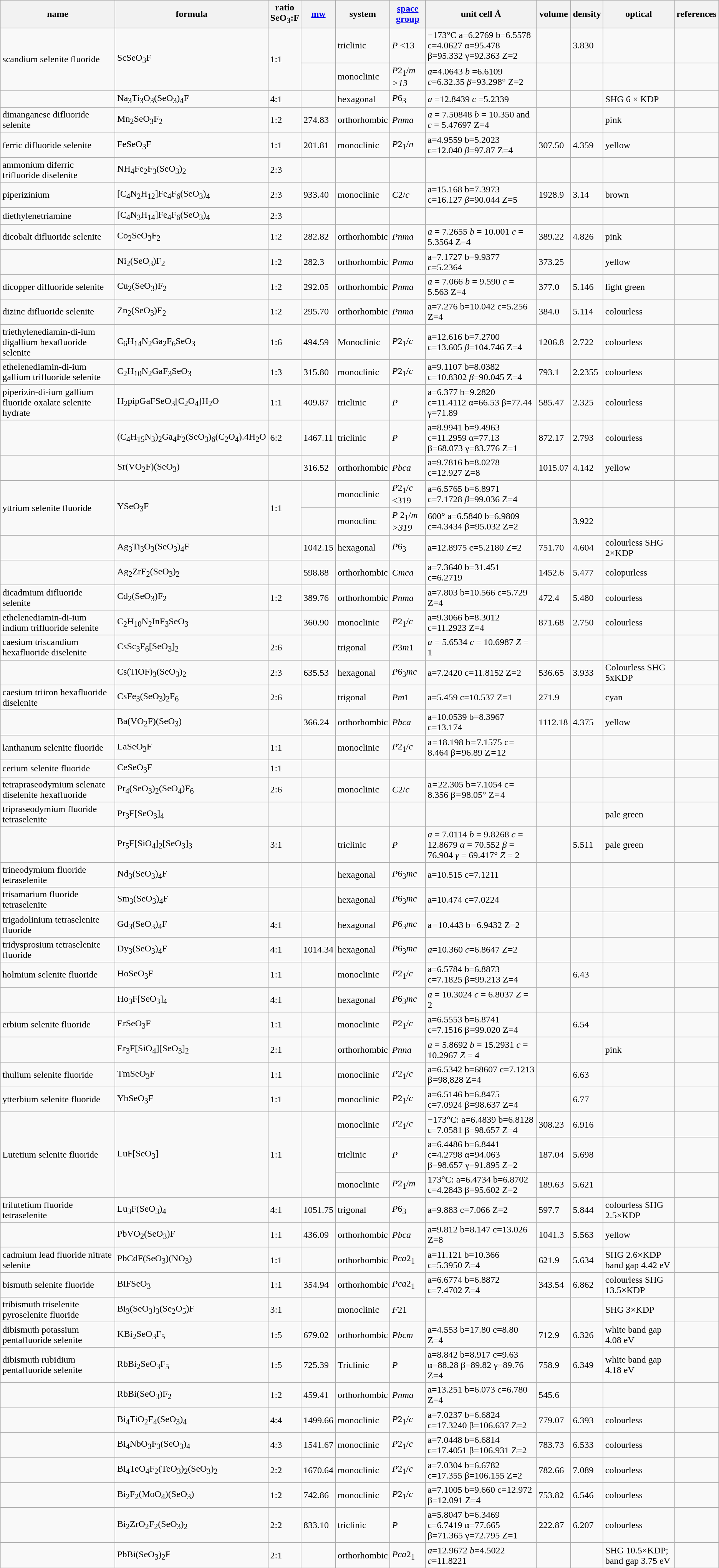<table class="wikitable">
<tr>
<th>name</th>
<th>formula</th>
<th>ratio<br>SeO<sub>3</sub>:F</th>
<th><a href='#'>mw</a></th>
<th>system</th>
<th><a href='#'>space group</a></th>
<th>unit cell Å</th>
<th>volume</th>
<th>density</th>
<th>optical</th>
<th>references</th>
</tr>
<tr>
<td rowspan="2">scandium selenite fluoride</td>
<td rowspan="2">ScSeO<sub>3</sub>F</td>
<td rowspan="2">1:1</td>
<td></td>
<td>triclinic</td>
<td><em>P</em> <13</td>
<td>−173°C a=6.2769 b=6.5578 c=4.0627 α=95.478 β=95.332 γ=92.363 Z=2</td>
<td></td>
<td>3.830</td>
<td></td>
<td></td>
</tr>
<tr>
<td></td>
<td>monoclinic</td>
<td><em>P</em>2<sub>1</sub>/<em>m >13</em></td>
<td><em>a</em>=4.0643 <em>b</em> =6.6109 <em>c</em>=6.32.35 <em>β</em>=93.298° Z=2</td>
<td></td>
<td></td>
<td></td>
<td></td>
</tr>
<tr>
<td></td>
<td>Na<sub>3</sub>Ti<sub>3</sub>O<sub>3</sub>(SeO<sub>3</sub>)<sub>4</sub>F</td>
<td>4:1</td>
<td></td>
<td>hexagonal</td>
<td><em>P</em>6<sub>3</sub></td>
<td><em>a</em> =12.8439 <em>c</em> =5.2339</td>
<td></td>
<td></td>
<td>SHG 6 × KDP</td>
<td></td>
</tr>
<tr>
<td>dimanganese difluoride selenite</td>
<td>Mn<sub>2</sub>SeO<sub>3</sub>F<sub>2</sub></td>
<td>1:2</td>
<td>274.83</td>
<td>orthorhombic</td>
<td><em>Pnma</em></td>
<td><em>a</em> = 7.50848 <em>b</em> = 10.350 and <em>c</em> = 5.47697 Z=4</td>
<td></td>
<td></td>
<td>pink</td>
<td></td>
</tr>
<tr>
<td>ferric difluoride selenite</td>
<td>FeSeO<sub>3</sub>F</td>
<td>1:1</td>
<td>201.81</td>
<td>monoclinic</td>
<td><em>P</em>2<sub>1</sub>/<em>n</em></td>
<td>a=4.9559 b=5.2023 c=12.040 <em>β</em>=97.87 Z=4</td>
<td>307.50</td>
<td>4.359</td>
<td>yellow</td>
<td></td>
</tr>
<tr>
<td>ammonium diferric trifluoride diselenite</td>
<td>NH<sub>4</sub>Fe<sub>2</sub>F<sub>3</sub>(SeO<sub>3</sub>)<sub>2</sub></td>
<td>2:3</td>
<td></td>
<td></td>
<td></td>
<td></td>
<td></td>
<td></td>
<td></td>
<td></td>
</tr>
<tr>
<td>piperizinium</td>
<td>[C<sub>4</sub>N<sub>2</sub>H<sub>12</sub>]Fe<sub>4</sub>F<sub>6</sub>(SeO<sub>3</sub>)<sub>4</sub></td>
<td>2:3</td>
<td>933.40</td>
<td>monoclinic</td>
<td><em>C</em>2/<em>c</em></td>
<td>a=15.168 b=7.3973 c=16.127 <em>β</em>=90.044 Z=5</td>
<td>1928.9</td>
<td>3.14</td>
<td>brown</td>
<td></td>
</tr>
<tr>
<td>diethylenetriamine</td>
<td>[C<sub>4</sub>N<sub>3</sub>H<sub>14</sub>]Fe<sub>4</sub>F<sub>6</sub>(SeO<sub>3</sub>)<sub>4</sub></td>
<td>2:3</td>
<td></td>
<td></td>
<td></td>
<td></td>
<td></td>
<td></td>
<td></td>
<td></td>
</tr>
<tr>
<td>dicobalt difluoride selenite</td>
<td>Co<sub>2</sub>SeO<sub>3</sub>F<sub>2</sub></td>
<td>1:2</td>
<td>282.82</td>
<td>orthorhombic</td>
<td><em>Pnma</em></td>
<td><em>a</em> = 7.2655 <em>b</em> = 10.001 <em>c</em> = 5.3564 Z=4</td>
<td>389.22</td>
<td>4.826</td>
<td>pink</td>
<td></td>
</tr>
<tr>
<td></td>
<td>Ni<sub>2</sub>(SeO<sub>3</sub>)F<sub>2</sub></td>
<td>1:2</td>
<td>282.3</td>
<td>orthorhombic</td>
<td><em>Pnma</em></td>
<td>a=7.1727 b=9.9377 c=5.2364</td>
<td>373.25</td>
<td></td>
<td>yellow</td>
<td></td>
</tr>
<tr>
<td>dicopper difluoride selenite</td>
<td>Cu<sub>2</sub>(SeO<sub>3</sub>)F<sub>2</sub></td>
<td>1:2</td>
<td>292.05</td>
<td>orthorhombic</td>
<td><em>Pnma</em></td>
<td><em>a</em> = 7.066 <em>b</em> = 9.590 <em>c</em> = 5.563 Z=4</td>
<td>377.0</td>
<td>5.146</td>
<td>light green</td>
<td></td>
</tr>
<tr>
<td>dizinc difluoride selenite</td>
<td>Zn<sub>2</sub>(SeO<sub>3</sub>)F<sub>2</sub></td>
<td>1:2</td>
<td>295.70</td>
<td>orthorhombic</td>
<td><em>Pnma</em></td>
<td>a=7.276 b=10.042 c=5.256 Z=4</td>
<td>384.0</td>
<td>5.114</td>
<td>colourless</td>
<td></td>
</tr>
<tr>
<td>triethylenediamin-di-ium digallium hexafluoride selenite</td>
<td>C<sub>6</sub>H<sub>14</sub>N<sub>2</sub>Ga<sub>2</sub>F<sub>6</sub>SeO<sub>3</sub></td>
<td>1:6</td>
<td>494.59</td>
<td>Monoclinic</td>
<td><em>P</em>2<sub>1</sub>/<em>c</em></td>
<td>a=12.616 b=7.2700 c=13.605 <em>β</em>=104.746 Z=4</td>
<td>1206.8</td>
<td>2.722</td>
<td>colourless</td>
<td></td>
</tr>
<tr>
<td>ethelenediamin-di-ium gallium trifluoride selenite</td>
<td>C<sub>2</sub>H<sub>10</sub>N<sub>2</sub>GaF<sub>3</sub>SeO<sub>3</sub></td>
<td>1:3</td>
<td>315.80</td>
<td>monoclinic</td>
<td><em>P</em>2<sub>1</sub>/<em>c</em></td>
<td>a=9.1107 b=8.0382 c=10.8302 <em>β</em>=90.045 Z=4</td>
<td>793.1</td>
<td>2.2355</td>
<td>colourless</td>
<td></td>
</tr>
<tr>
<td>piperizin-di-ium gallium fluoride oxalate selenite hydrate</td>
<td>H<sub>2</sub>pipGaFSeO<sub>3</sub>[C<sub>2</sub>O<sub>4</sub>]H<sub>2</sub>O</td>
<td>1:1</td>
<td>409.87</td>
<td>triclinic</td>
<td><em>P</em></td>
<td>a=6.377 b=9.2820 c=11.4112 α=66.53 β=77.44 γ=71.89</td>
<td>585.47</td>
<td>2.325</td>
<td>colourless</td>
<td></td>
</tr>
<tr>
<td></td>
<td>(C<sub>4</sub>H<sub>15</sub>N<sub>3</sub>)<sub>2</sub>Ga<sub>4</sub>F<sub>2</sub>(SeO<sub>3</sub>)<sub>6</sub>(C<sub>2</sub>O<sub>4</sub>).4H<sub>2</sub>O</td>
<td>6:2</td>
<td>1467.11</td>
<td>triclinic</td>
<td><em>P</em></td>
<td>a=8.9941 b=9.4963 c=11.2959 α=77.13 β=68.073 γ=83.776 Z=1</td>
<td>872.17</td>
<td>2.793</td>
<td>colourless</td>
<td></td>
</tr>
<tr>
<td></td>
<td>Sr(VO<sub>2</sub>F)(SeO<sub>3</sub>)</td>
<td></td>
<td>316.52</td>
<td>orthorhombic</td>
<td><em>Pbca</em></td>
<td>a=9.7816 b=8.0278 c=12.927 Z=8</td>
<td>1015.07</td>
<td>4.142</td>
<td>yellow</td>
<td></td>
</tr>
<tr>
<td rowspan="2">yttrium selenite fluoride</td>
<td rowspan="2">YSeO<sub>3</sub>F</td>
<td rowspan="2">1:1</td>
<td></td>
<td>monoclinic</td>
<td><em>P</em>2<sub>1</sub>/<em>c</em> <319</td>
<td>a=6.5765 b=6.8971 c=7.1728 <em>β</em>=99.036 Z=4</td>
<td></td>
<td></td>
<td></td>
<td></td>
</tr>
<tr>
<td></td>
<td>monoclinc</td>
<td><em>P</em> 2<sub>1</sub>/<em>m >319</em></td>
<td>600° a=6.5840 b=6.9809 c=4.3434 β =95.032 Z=2</td>
<td></td>
<td>3.922</td>
<td></td>
<td></td>
</tr>
<tr>
<td></td>
<td>Ag<sub>3</sub>Ti<sub>3</sub>O<sub>3</sub>(SeO<sub>3</sub>)<sub>4</sub>F</td>
<td></td>
<td>1042.15</td>
<td>hexagonal</td>
<td><em>P</em>6<sub>3</sub></td>
<td>a=12.8975 c=5.2180 Z=2</td>
<td>751.70</td>
<td>4.604</td>
<td>colourless SHG 2×KDP</td>
<td></td>
</tr>
<tr>
<td></td>
<td>Ag<sub>2</sub>ZrF<sub>2</sub>(SeO<sub>3</sub>)<sub>2</sub></td>
<td></td>
<td>598.88</td>
<td>orthorhombic</td>
<td><em>Cmca</em></td>
<td>a=7.3640 b=31.451 c=6.2719</td>
<td>1452.6</td>
<td>5.477</td>
<td>colopurless</td>
<td></td>
</tr>
<tr>
<td>dicadmium difluoride selenite</td>
<td>Cd<sub>2</sub>(SeO<sub>3</sub>)F<sub>2</sub></td>
<td>1:2</td>
<td>389.76</td>
<td>orthorhombic</td>
<td><em>Pnma</em></td>
<td>a=7.803 b=10.566 c=5.729 Z=4</td>
<td>472.4</td>
<td>5.480</td>
<td>colourless</td>
<td></td>
</tr>
<tr>
<td>ethelenediamin-di-ium indium trifluoride selenite</td>
<td>C<sub>2</sub>H<sub>10</sub>N<sub>2</sub>InF<sub>3</sub>SeO<sub>3</sub></td>
<td></td>
<td>360.90</td>
<td>monoclinic</td>
<td><em>P</em>2<sub>1</sub>/<em>c</em></td>
<td>a=9.3066 b=8.3012 c=11.2923 Z=4</td>
<td>871.68</td>
<td>2.750</td>
<td>colourless</td>
<td></td>
</tr>
<tr>
<td>caesium triscandium hexafluoride diselenite</td>
<td>CsSc<sub>3</sub>F<sub>6</sub>[SeO<sub>3</sub>]<sub>2</sub></td>
<td>2:6</td>
<td></td>
<td>trigonal</td>
<td><em>P</em>3<em>m</em>1</td>
<td><em>a</em>  = 5.6534 <em>c</em>  = 10.6987 <em>Z</em>  = 1</td>
<td></td>
<td></td>
<td></td>
<td></td>
</tr>
<tr>
<td></td>
<td>Cs(TiOF)<sub>3</sub>(SeO<sub>3</sub>)<sub>2</sub></td>
<td>2:3</td>
<td>635.53</td>
<td>hexagonal</td>
<td><em>P</em>6<sub>3</sub><em>mc</em></td>
<td>a=7.2420 c=11.8152 Z=2</td>
<td>536.65</td>
<td>3.933</td>
<td>Colourless SHG 5xKDP</td>
<td></td>
</tr>
<tr>
<td>caesium triiron hexafluoride diselenite</td>
<td>CsFe<sub>3</sub>(SeO<sub>3</sub>)<sub>2</sub>F<sub>6</sub></td>
<td>2:6</td>
<td></td>
<td>trigonal</td>
<td><em>P</em><em>m</em>1</td>
<td>a=5.459 c=10.537 Z=1</td>
<td>271.9</td>
<td></td>
<td>cyan</td>
<td></td>
</tr>
<tr>
<td></td>
<td>Ba(VO<sub>2</sub>F)(SeO<sub>3</sub>)</td>
<td></td>
<td>366.24</td>
<td>orthorhombic</td>
<td><em>Pbca</em></td>
<td>a=10.0539 b=8.3967 c=13.174</td>
<td>1112.18</td>
<td>4.375</td>
<td>yellow</td>
<td></td>
</tr>
<tr>
<td>lanthanum selenite fluoride</td>
<td>LaSeO<sub>3</sub>F</td>
<td>1:1</td>
<td></td>
<td>monoclinic</td>
<td><em>P</em>2<sub>1</sub>/<em>c</em></td>
<td>a = 18.198 b = 7.1575 c = 8.464 β = 96.89 Z = 12</td>
<td></td>
<td></td>
<td></td>
<td></td>
</tr>
<tr>
<td>cerium selenite fluoride</td>
<td>CeSeO<sub>3</sub>F</td>
<td>1:1</td>
<td></td>
<td></td>
<td></td>
<td></td>
<td></td>
<td></td>
<td></td>
<td></td>
</tr>
<tr>
<td>tetrapraseodymium selenate diselenite hexafluoride</td>
<td>Pr<sub>4</sub>(SeO<sub>3</sub>)<sub>2</sub>(SeO<sub>4</sub>)F<sub>6</sub></td>
<td>2:6</td>
<td></td>
<td>monoclinic</td>
<td><em>C</em>2/<em>c</em></td>
<td>a = 22.305 b = 7.1054 c = 8.356 β = 98.05° Z = 4</td>
<td></td>
<td></td>
<td></td>
<td></td>
</tr>
<tr>
<td>tripraseodymium fluoride tetraselenite</td>
<td>Pr<sub>3</sub>F[SeO<sub>3</sub>]<sub>4</sub></td>
<td></td>
<td></td>
<td></td>
<td></td>
<td></td>
<td></td>
<td></td>
<td>pale green</td>
<td></td>
</tr>
<tr>
<td></td>
<td>Pr<sub>5</sub>F[SiO<sub>4</sub>]<sub>2</sub>[SeO<sub>3</sub>]<sub>3</sub></td>
<td>3:1</td>
<td></td>
<td>triclinic</td>
<td><em>P</em></td>
<td><em>a</em>  = 7.0114 <em>b</em>  = 9.8268 <em>c</em>  = 12.8679 <em>α</em>  = 70.552 <em>β</em>  = 76.904 <em>γ</em>  = 69.417° <em>Z</em>  = 2</td>
<td></td>
<td>5.511</td>
<td>pale green</td>
<td></td>
</tr>
<tr>
<td>trineodymium fluoride tetraselenite</td>
<td>Nd<sub>3</sub>(SeO<sub>3</sub>)<sub>4</sub>F</td>
<td></td>
<td></td>
<td>hexagonal</td>
<td><em>P</em>6<sub>3</sub><em>mc</em></td>
<td>a=10.515  c=7.1211</td>
<td></td>
<td></td>
<td></td>
<td></td>
</tr>
<tr>
<td>trisamarium fluoride tetraselenite</td>
<td>Sm<sub>3</sub>(SeO<sub>3</sub>)<sub>4</sub>F</td>
<td></td>
<td></td>
<td>hexagonal</td>
<td><em>P</em>6<sub>3</sub><em>mc</em></td>
<td>a=10.474 c=7.0224</td>
<td></td>
<td></td>
<td></td>
<td></td>
</tr>
<tr>
<td>trigadolinium tetraselenite fluoride</td>
<td>Gd<sub>3</sub>(SeO<sub>3</sub>)<sub>4</sub>F</td>
<td>4:1</td>
<td></td>
<td>hexagonal</td>
<td><em>P</em>6<sub>3</sub><em>mc</em></td>
<td>a = 10.443 b = 6.9432 Z=2</td>
<td></td>
<td></td>
<td></td>
<td></td>
</tr>
<tr>
<td>tridysprosium tetraselenite fluoride</td>
<td>Dy<sub>3</sub>(SeO<sub>3</sub>)<sub>4</sub>F</td>
<td>4:1</td>
<td>1014.34</td>
<td>hexagonal</td>
<td><em>P</em>6<sub>3</sub><em>mc</em></td>
<td><em>a</em>=10.360 <em>c</em>=6.8647 Z=2</td>
<td></td>
<td></td>
<td></td>
<td></td>
</tr>
<tr>
<td>holmium selenite fluoride</td>
<td>HoSeO<sub>3</sub>F</td>
<td>1:1</td>
<td></td>
<td>monoclinic</td>
<td><em>P</em>2<sub>1</sub>/<em>c</em></td>
<td>a=6.5784 b=6.8873 c=7.1825 β =99.213 Z=4</td>
<td></td>
<td>6.43</td>
<td></td>
<td></td>
</tr>
<tr>
<td></td>
<td>Ho<sub>3</sub>F[SeO<sub>3</sub>]<sub>4</sub></td>
<td>4:1</td>
<td></td>
<td>hexagonal</td>
<td><em>P</em>6<sub>3</sub><em>mc</em></td>
<td><em>a</em>  = 10.3024 <em>c</em>  = 6.8037 <em>Z</em>  = 2</td>
<td></td>
<td></td>
<td></td>
<td></td>
</tr>
<tr>
<td>erbium selenite fluoride</td>
<td>ErSeO<sub>3</sub>F</td>
<td>1:1</td>
<td></td>
<td>monoclinic</td>
<td><em>P</em>2<sub>1</sub>/<em>c</em></td>
<td>a=6.5553 b=6.8741 c=7.1516 β =99.020 Z=4</td>
<td></td>
<td>6.54</td>
<td></td>
<td></td>
</tr>
<tr>
<td></td>
<td>Er<sub>3</sub>F[SiO<sub>4</sub>][SeO<sub>3</sub>]<sub>2</sub></td>
<td>2:1</td>
<td></td>
<td>orthorhombic</td>
<td><em>Pnna</em></td>
<td><em>a</em>  = 5.8692 <em>b</em>  = 15.2931 <em>c</em>  = 10.2967 <em>Z</em>  = 4</td>
<td></td>
<td></td>
<td>pink</td>
<td></td>
</tr>
<tr>
<td>thulium selenite fluoride</td>
<td>TmSeO<sub>3</sub>F</td>
<td>1:1</td>
<td></td>
<td>monoclinic</td>
<td><em>P</em>2<sub>1</sub>/<em>c</em></td>
<td>a=6.5342 b=68607 c=7.1213 β =98,828 Z=4</td>
<td></td>
<td>6.63</td>
<td></td>
<td></td>
</tr>
<tr>
<td>ytterbium selenite fluoride</td>
<td>YbSeO<sub>3</sub>F</td>
<td>1:1</td>
<td></td>
<td>monoclinic</td>
<td><em>P</em>2<sub>1</sub>/<em>c</em></td>
<td>a=6.5146 b=6.8475 c=7.0924 β =98.637 Z=4</td>
<td></td>
<td>6.77</td>
<td></td>
<td></td>
</tr>
<tr>
<td rowspan="3">Lutetium selenite fluoride</td>
<td rowspan="3">LuF[SeO<sub>3</sub>]</td>
<td rowspan="3">1:1</td>
<td rowspan="3"></td>
<td>monoclinic</td>
<td><em>P</em>2<sub>1</sub>/<em>c</em></td>
<td>−173°C: a=6.4839 b=6.8128 c=7.0581 β=98.657 Z=4</td>
<td>308.23</td>
<td>6.916</td>
<td></td>
<td></td>
</tr>
<tr>
<td>triclinic</td>
<td><em>P</em></td>
<td>a=6.4486 b=6.8441 c=4.2798 α=94.063 β=98.657 γ=91.895 Z=2</td>
<td>187.04</td>
<td>5.698</td>
<td></td>
<td></td>
</tr>
<tr>
<td>monoclinic</td>
<td><em>P</em>2<sub>1</sub>/<em>m</em></td>
<td>173°C: a=6.4734 b=6.8702 c=4.2843 β=95.602 Z=2</td>
<td>189.63</td>
<td>5.621</td>
<td></td>
<td></td>
</tr>
<tr>
<td>trilutetium fluoride tetraselenite</td>
<td>Lu<sub>3</sub>F(SeO<sub>3</sub>)<sub>4</sub></td>
<td>4:1</td>
<td>1051.75</td>
<td>trigonal</td>
<td><em>P</em>6<sub>3</sub></td>
<td>a=9.883 c=7.066 Z=2</td>
<td>597.7</td>
<td>5.844</td>
<td>colourless SHG 2.5×KDP</td>
<td></td>
</tr>
<tr>
<td></td>
<td>PbVO<sub>2</sub>(SeO<sub>3</sub>)F</td>
<td>1:1</td>
<td>436.09</td>
<td>orthorhombic</td>
<td><em>Pbca</em></td>
<td>a=9.812 b=8.147 c=13.026 Z=8</td>
<td>1041.3</td>
<td>5.563</td>
<td>yellow</td>
<td></td>
</tr>
<tr>
<td>cadmium lead fluoride nitrate selenite</td>
<td>PbCdF(SeO<sub>3</sub>)(NO<sub>3</sub>)</td>
<td>1:1</td>
<td></td>
<td>orthorhombic</td>
<td><em>Pca</em>2<sub>1</sub></td>
<td>a=11.121 b=10.366 c=5.3950 Z=4</td>
<td>621.9</td>
<td>5.634</td>
<td>SHG 2.6×KDP band gap 4.42 eV</td>
<td></td>
</tr>
<tr>
<td>bismuth selenite fluoride</td>
<td>BiFSeO<sub>3</sub></td>
<td>1:1</td>
<td>354.94</td>
<td>orthorhombic</td>
<td><em>Pca</em>2<sub>1</sub></td>
<td>a=6.6774 b=6.8872 c=7.4702 Z=4</td>
<td>343.54</td>
<td>6.862</td>
<td>colourless SHG 13.5×KDP</td>
<td></td>
</tr>
<tr>
<td>tribismuth triselenite pyroselenite fluoride</td>
<td>Bi<sub>3</sub>(SeO<sub>3</sub>)<sub>3</sub>(Se<sub>2</sub>O<sub>5</sub>)F</td>
<td>3:1</td>
<td></td>
<td>monoclinic</td>
<td><em>F</em>21</td>
<td></td>
<td></td>
<td></td>
<td>SHG 3×KDP</td>
<td></td>
</tr>
<tr>
<td>dibismuth potassium pentafluoride selenite</td>
<td>KBi<sub>2</sub>SeO<sub>3</sub>F<sub>5</sub></td>
<td>1:5</td>
<td>679.02</td>
<td>orthorhombic</td>
<td><em>Pbcm</em></td>
<td>a=4.553 b=17.80 c=8.80 Z=4</td>
<td>712.9</td>
<td>6.326</td>
<td>white band gap 4.08 eV</td>
<td></td>
</tr>
<tr>
<td>dibismuth rubidium pentafluoride selenite</td>
<td>RbBi<sub>2</sub>SeO<sub>3</sub>F<sub>5</sub></td>
<td>1:5</td>
<td>725.39</td>
<td>Triclinic</td>
<td><em>P</em></td>
<td>a=8.842 b=8.917 c=9.63 α=88.28 β=89.82 γ=89.76 Z=4</td>
<td>758.9</td>
<td>6.349</td>
<td>white band gap 4.18 eV</td>
<td></td>
</tr>
<tr>
<td></td>
<td>RbBi(SeO<sub>3</sub>)F<sub>2</sub></td>
<td>1:2</td>
<td>459.41</td>
<td>orthorhombic</td>
<td><em>Pnma</em></td>
<td>a=13.251 b=6.073 c=6.780 Z=4</td>
<td>545.6</td>
<td></td>
<td></td>
<td></td>
</tr>
<tr>
<td></td>
<td>Bi<sub>4</sub>TiO<sub>2</sub>F<sub>4</sub>(SeO<sub>3</sub>)<sub>4</sub></td>
<td>4:4</td>
<td>1499.66</td>
<td>monoclinic</td>
<td><em>P</em>2<sub>1</sub>/<em>c</em></td>
<td>a=7.0237 b=6.6824 c=17.3240 β=106.637 Z=2</td>
<td>779.07</td>
<td>6.393</td>
<td>colourless</td>
<td></td>
</tr>
<tr>
<td></td>
<td>Bi<sub>4</sub>NbO<sub>3</sub>F<sub>3</sub>(SeO<sub>3</sub>)<sub>4</sub></td>
<td>4:3</td>
<td>1541.67</td>
<td>monoclinic</td>
<td><em>P</em>2<sub>1</sub>/<em>c</em></td>
<td>a=7.0448 b=6.6814 c=17.4051 β=106.931 Z=2</td>
<td>783.73</td>
<td>6.533</td>
<td>colourless</td>
<td></td>
</tr>
<tr>
<td></td>
<td>Bi<sub>4</sub>TeO<sub>4</sub>F<sub>2</sub>(TeO<sub>3</sub>)<sub>2</sub>(SeO<sub>3</sub>)<sub>2</sub></td>
<td>2:2</td>
<td>1670.64</td>
<td>monoclinic</td>
<td><em>P</em>2<sub>1</sub>/<em>c</em></td>
<td>a=7.0304 b=6.6782 c=17.355 β=106.155 Z=2</td>
<td>782.66</td>
<td>7.089</td>
<td>colourless</td>
<td></td>
</tr>
<tr>
<td></td>
<td>Bi<sub>2</sub>F<sub>2</sub>(MoO<sub>4</sub>)(SeO<sub>3</sub>)</td>
<td>1:2</td>
<td>742.86</td>
<td>monoclinic</td>
<td><em>P</em>2<sub>1</sub>/<em>c</em></td>
<td>a=7.1005 b=9.660 c=12.972 β=12.091 Z=4</td>
<td>753.82</td>
<td>6.546</td>
<td>colourless</td>
<td></td>
</tr>
<tr>
<td></td>
<td>Bi<sub>2</sub>ZrO<sub>2</sub>F<sub>2</sub>(SeO<sub>3</sub>)<sub>2</sub></td>
<td>2:2</td>
<td>833.10</td>
<td>triclinic</td>
<td><em>P</em></td>
<td>a=5.8047 b=6.3469 c=6.7419 α=77.665 β=71.365 γ=72.795 Z=1</td>
<td>222.87</td>
<td>6.207</td>
<td>colourless</td>
<td></td>
</tr>
<tr>
<td></td>
<td>PbBi(SeO<sub>3</sub>)<sub>2</sub>F</td>
<td>2:1</td>
<td></td>
<td>orthorhombic</td>
<td><em>Pca</em>2<sub>1</sub></td>
<td><em>a</em>=12.9672 <em>b</em>=4.5022 <em>c</em>=11.8221</td>
<td></td>
<td></td>
<td>SHG 10.5×KDP; band gap 3.75 eV</td>
<td></td>
</tr>
</table>
